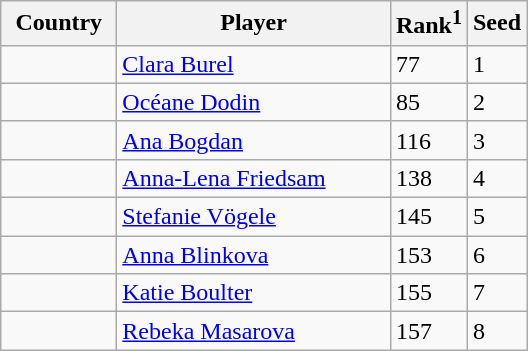<table class="sortable wikitable">
<tr>
<th width="70">Country</th>
<th width="175">Player</th>
<th>Rank<sup>1</sup></th>
<th>Seed</th>
</tr>
<tr>
<td></td>
<td><a href='#'>Clara Burel</a></td>
<td>77</td>
<td>1</td>
</tr>
<tr>
<td></td>
<td><a href='#'>Océane Dodin</a></td>
<td>85</td>
<td>2</td>
</tr>
<tr>
<td></td>
<td><a href='#'>Ana Bogdan</a></td>
<td>116</td>
<td>3</td>
</tr>
<tr>
<td></td>
<td><a href='#'>Anna-Lena Friedsam</a></td>
<td>138</td>
<td>4</td>
</tr>
<tr>
<td></td>
<td><a href='#'>Stefanie Vögele</a></td>
<td>145</td>
<td>5</td>
</tr>
<tr>
<td></td>
<td><a href='#'>Anna Blinkova</a></td>
<td>153</td>
<td>6</td>
</tr>
<tr>
<td></td>
<td><a href='#'>Katie Boulter</a></td>
<td>155</td>
<td>7</td>
</tr>
<tr>
<td></td>
<td><a href='#'>Rebeka Masarova</a></td>
<td>157</td>
<td>8</td>
</tr>
</table>
